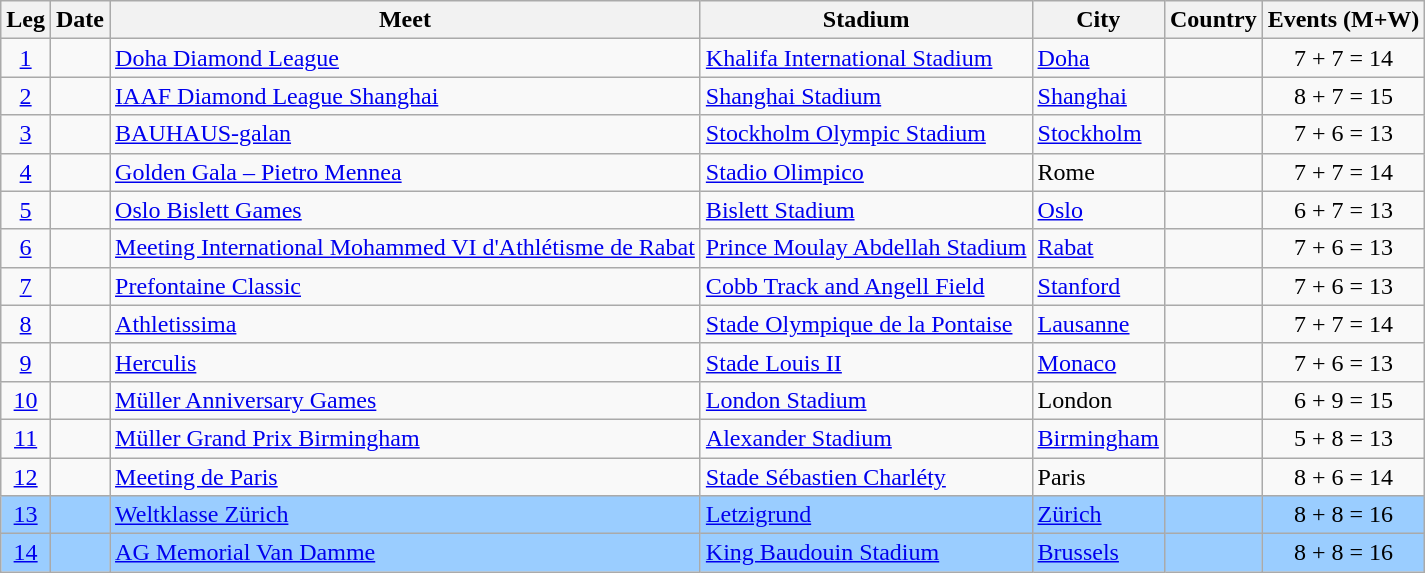<table class="wikitable sortable">
<tr>
<th>Leg</th>
<th>Date</th>
<th>Meet</th>
<th>Stadium</th>
<th>City</th>
<th>Country</th>
<th>Events (M+W)</th>
</tr>
<tr>
<td align=center><a href='#'>1</a></td>
<td></td>
<td><a href='#'>Doha Diamond League</a></td>
<td><a href='#'>Khalifa International Stadium</a></td>
<td><a href='#'>Doha</a></td>
<td></td>
<td align=center>7 + 7 = 14</td>
</tr>
<tr>
<td align=center><a href='#'>2</a></td>
<td></td>
<td><a href='#'>IAAF Diamond League Shanghai</a></td>
<td><a href='#'>Shanghai Stadium</a></td>
<td><a href='#'>Shanghai</a></td>
<td></td>
<td align=center>8 + 7 = 15</td>
</tr>
<tr>
<td align=center><a href='#'>3</a></td>
<td></td>
<td><a href='#'>BAUHAUS-galan</a></td>
<td><a href='#'>Stockholm Olympic Stadium</a></td>
<td><a href='#'>Stockholm</a></td>
<td></td>
<td align=center>7 + 6 = 13</td>
</tr>
<tr>
<td align=center><a href='#'>4</a></td>
<td></td>
<td><a href='#'>Golden Gala – Pietro Mennea</a></td>
<td><a href='#'>Stadio Olimpico</a></td>
<td>Rome</td>
<td></td>
<td align=center>7 + 7 = 14</td>
</tr>
<tr>
<td align=center><a href='#'>5</a></td>
<td></td>
<td><a href='#'>Oslo Bislett Games</a></td>
<td><a href='#'>Bislett Stadium</a></td>
<td><a href='#'>Oslo</a></td>
<td></td>
<td align=center>6 + 7 = 13</td>
</tr>
<tr>
<td align=center><a href='#'>6</a></td>
<td></td>
<td><a href='#'>Meeting International Mohammed VI d'Athlétisme de Rabat</a></td>
<td><a href='#'>Prince Moulay Abdellah Stadium</a></td>
<td><a href='#'>Rabat</a></td>
<td></td>
<td align=center>7 + 6 = 13</td>
</tr>
<tr>
<td align=center><a href='#'>7</a></td>
<td></td>
<td><a href='#'>Prefontaine Classic</a></td>
<td><a href='#'>Cobb Track and Angell Field</a></td>
<td><a href='#'>Stanford</a></td>
<td></td>
<td align=center>7 + 6 = 13</td>
</tr>
<tr>
<td align=center><a href='#'>8</a></td>
<td></td>
<td><a href='#'>Athletissima</a></td>
<td><a href='#'>Stade Olympique de la Pontaise</a></td>
<td><a href='#'>Lausanne</a></td>
<td></td>
<td align=center>7 + 7 = 14</td>
</tr>
<tr>
<td align=center><a href='#'>9</a></td>
<td></td>
<td><a href='#'>Herculis</a></td>
<td><a href='#'>Stade Louis II</a></td>
<td><a href='#'>Monaco</a></td>
<td></td>
<td align=center>7 + 6 = 13</td>
</tr>
<tr>
<td align=center><a href='#'>10</a></td>
<td></td>
<td><a href='#'>Müller Anniversary Games</a></td>
<td><a href='#'>London Stadium</a></td>
<td>London</td>
<td></td>
<td align=center>6 + 9 = 15</td>
</tr>
<tr>
<td align=center><a href='#'>11</a></td>
<td></td>
<td><a href='#'>Müller Grand Prix Birmingham</a></td>
<td><a href='#'>Alexander Stadium</a></td>
<td><a href='#'>Birmingham</a></td>
<td></td>
<td align=center>5 + 8 = 13</td>
</tr>
<tr>
<td align=center><a href='#'>12</a></td>
<td></td>
<td><a href='#'>Meeting de Paris</a></td>
<td><a href='#'>Stade Sébastien Charléty</a></td>
<td>Paris</td>
<td></td>
<td align=center>8 + 6 = 14</td>
</tr>
<tr bgcolor=#9acdff>
<td align=center><a href='#'>13</a></td>
<td></td>
<td><a href='#'>Weltklasse Zürich</a></td>
<td><a href='#'>Letzigrund</a></td>
<td><a href='#'>Zürich</a></td>
<td></td>
<td align=center>8 + 8 = 16</td>
</tr>
<tr bgcolor=#9acdff>
<td align=center><a href='#'>14</a></td>
<td></td>
<td><a href='#'>AG Memorial Van Damme</a></td>
<td><a href='#'>King Baudouin Stadium</a></td>
<td><a href='#'>Brussels</a></td>
<td></td>
<td align=center>8 + 8 = 16</td>
</tr>
</table>
